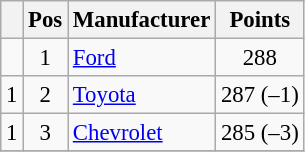<table class="wikitable" style="font-size: 95%">
<tr>
<th></th>
<th>Pos</th>
<th>Manufacturer</th>
<th>Points</th>
</tr>
<tr>
<td align="left"></td>
<td style="text-align:center;">1</td>
<td><a href='#'>Ford</a></td>
<td style="text-align:center;">288</td>
</tr>
<tr>
<td align="left"> 1</td>
<td style="text-align:center;">2</td>
<td><a href='#'>Toyota</a></td>
<td style="text-align:center;">287 (–1)</td>
</tr>
<tr>
<td align="left"> 1</td>
<td style="text-align:center;">3</td>
<td><a href='#'>Chevrolet</a></td>
<td style="text-align:center;">285 (–3)</td>
</tr>
<tr class="sortbottom">
</tr>
</table>
